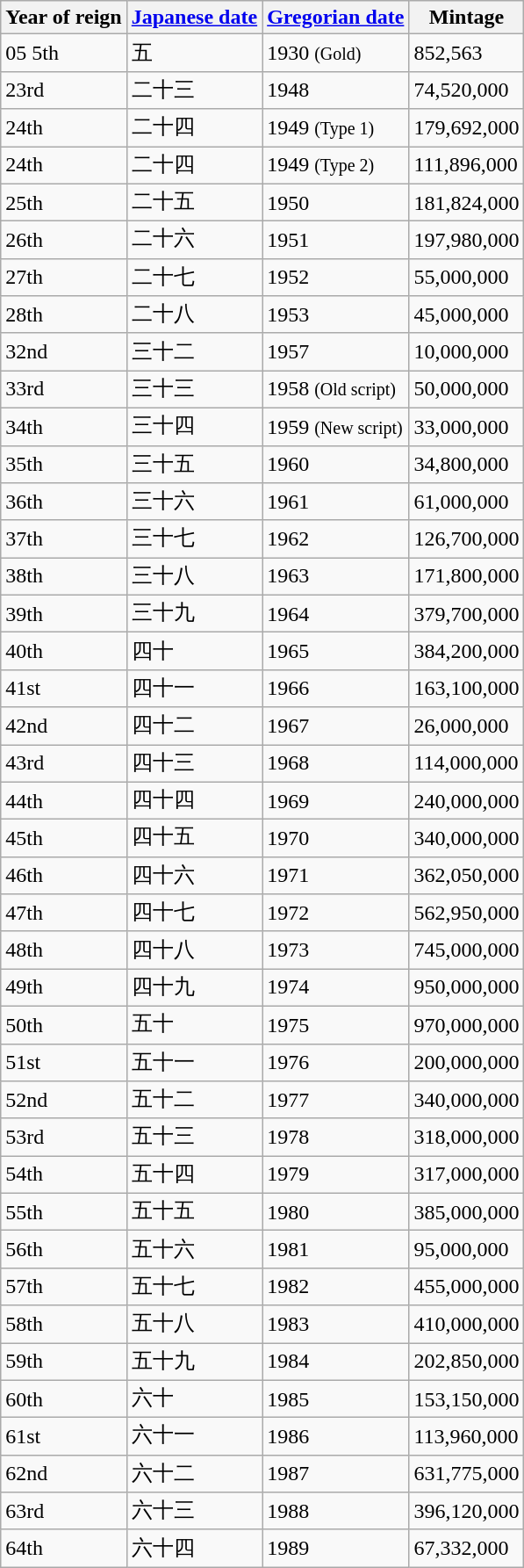<table class="wikitable sortable">
<tr>
<th>Year of reign</th>
<th class="unsortable"><a href='#'>Japanese date</a></th>
<th><a href='#'>Gregorian date</a></th>
<th>Mintage</th>
</tr>
<tr>
<td><span>05</span> 5th</td>
<td>五</td>
<td>1930 <small>(Gold)</small></td>
<td>852,563</td>
</tr>
<tr>
<td>23rd</td>
<td>二十三</td>
<td>1948</td>
<td>74,520,000</td>
</tr>
<tr>
<td>24th</td>
<td>二十四</td>
<td>1949 <small>(Type 1)</small></td>
<td>179,692,000</td>
</tr>
<tr>
<td>24th</td>
<td>二十四</td>
<td>1949 <small>(Type 2)</small></td>
<td>111,896,000</td>
</tr>
<tr>
<td>25th</td>
<td>二十五</td>
<td>1950</td>
<td>181,824,000</td>
</tr>
<tr>
<td>26th</td>
<td>二十六</td>
<td>1951</td>
<td>197,980,000</td>
</tr>
<tr>
<td>27th</td>
<td>二十七</td>
<td>1952</td>
<td>55,000,000</td>
</tr>
<tr>
<td>28th</td>
<td>二十八</td>
<td>1953</td>
<td>45,000,000</td>
</tr>
<tr>
<td>32nd</td>
<td>三十二</td>
<td>1957</td>
<td>10,000,000</td>
</tr>
<tr>
<td>33rd</td>
<td>三十三</td>
<td>1958 <small>(Old script)</small></td>
<td>50,000,000</td>
</tr>
<tr>
<td>34th</td>
<td>三十四</td>
<td>1959 <small>(New script)</small></td>
<td>33,000,000</td>
</tr>
<tr>
<td>35th</td>
<td>三十五</td>
<td>1960</td>
<td>34,800,000</td>
</tr>
<tr>
<td>36th</td>
<td>三十六</td>
<td>1961</td>
<td>61,000,000</td>
</tr>
<tr>
<td>37th</td>
<td>三十七</td>
<td>1962</td>
<td>126,700,000</td>
</tr>
<tr>
<td>38th</td>
<td>三十八</td>
<td>1963</td>
<td>171,800,000</td>
</tr>
<tr>
<td>39th</td>
<td>三十九</td>
<td>1964</td>
<td>379,700,000</td>
</tr>
<tr>
<td>40th</td>
<td>四十</td>
<td>1965</td>
<td>384,200,000</td>
</tr>
<tr>
<td>41st</td>
<td>四十一</td>
<td>1966</td>
<td>163,100,000</td>
</tr>
<tr>
<td>42nd</td>
<td>四十二</td>
<td>1967</td>
<td>26,000,000</td>
</tr>
<tr>
<td>43rd</td>
<td>四十三</td>
<td>1968</td>
<td>114,000,000</td>
</tr>
<tr>
<td>44th</td>
<td>四十四</td>
<td>1969</td>
<td>240,000,000</td>
</tr>
<tr>
<td>45th</td>
<td>四十五</td>
<td>1970</td>
<td>340,000,000</td>
</tr>
<tr>
<td>46th</td>
<td>四十六</td>
<td>1971</td>
<td>362,050,000</td>
</tr>
<tr>
<td>47th</td>
<td>四十七</td>
<td>1972</td>
<td>562,950,000</td>
</tr>
<tr>
<td>48th</td>
<td>四十八</td>
<td>1973</td>
<td>745,000,000</td>
</tr>
<tr>
<td>49th</td>
<td>四十九</td>
<td>1974</td>
<td>950,000,000</td>
</tr>
<tr>
<td>50th</td>
<td>五十</td>
<td>1975</td>
<td>970,000,000</td>
</tr>
<tr>
<td>51st</td>
<td>五十一</td>
<td>1976</td>
<td>200,000,000</td>
</tr>
<tr>
<td>52nd</td>
<td>五十二</td>
<td>1977</td>
<td>340,000,000</td>
</tr>
<tr>
<td>53rd</td>
<td>五十三</td>
<td>1978</td>
<td>318,000,000</td>
</tr>
<tr>
<td>54th</td>
<td>五十四</td>
<td>1979</td>
<td>317,000,000</td>
</tr>
<tr>
<td>55th</td>
<td>五十五</td>
<td>1980</td>
<td>385,000,000</td>
</tr>
<tr>
<td>56th</td>
<td>五十六</td>
<td>1981</td>
<td>95,000,000</td>
</tr>
<tr>
<td>57th</td>
<td>五十七</td>
<td>1982</td>
<td>455,000,000</td>
</tr>
<tr>
<td>58th</td>
<td>五十八</td>
<td>1983</td>
<td>410,000,000</td>
</tr>
<tr>
<td>59th</td>
<td>五十九</td>
<td>1984</td>
<td>202,850,000</td>
</tr>
<tr>
<td>60th</td>
<td>六十</td>
<td>1985</td>
<td>153,150,000</td>
</tr>
<tr>
<td>61st</td>
<td>六十一</td>
<td>1986</td>
<td>113,960,000</td>
</tr>
<tr>
<td>62nd</td>
<td>六十二</td>
<td>1987</td>
<td>631,775,000</td>
</tr>
<tr>
<td>63rd</td>
<td>六十三</td>
<td>1988</td>
<td>396,120,000</td>
</tr>
<tr>
<td>64th</td>
<td>六十四</td>
<td>1989</td>
<td>67,332,000</td>
</tr>
</table>
